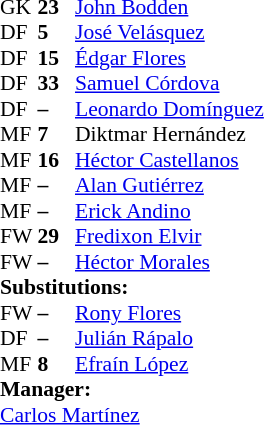<table style = "font-size: 90%" cellspacing = "0" cellpadding = "0">
<tr>
<td colspan = 4></td>
</tr>
<tr>
<th style="width:25px;"></th>
<th style="width:25px;"></th>
</tr>
<tr>
<td>GK</td>
<td><strong>23</strong></td>
<td> <a href='#'>John Bodden</a></td>
<td></td>
<td></td>
</tr>
<tr>
<td>DF</td>
<td><strong>5</strong></td>
<td> <a href='#'>José Velásquez</a></td>
</tr>
<tr>
<td>DF</td>
<td><strong>15</strong></td>
<td> <a href='#'>Édgar Flores</a></td>
</tr>
<tr>
<td>DF</td>
<td><strong>33</strong></td>
<td> <a href='#'>Samuel Córdova</a></td>
</tr>
<tr>
<td>DF</td>
<td><strong>–</strong></td>
<td> <a href='#'>Leonardo Domínguez</a></td>
</tr>
<tr>
<td>MF</td>
<td><strong>7</strong></td>
<td> Diktmar Hernández</td>
</tr>
<tr>
<td>MF</td>
<td><strong>16</strong></td>
<td> <a href='#'>Héctor Castellanos</a></td>
<td></td>
<td></td>
</tr>
<tr>
<td>MF</td>
<td><strong>–</strong></td>
<td> <a href='#'>Alan Gutiérrez</a></td>
<td></td>
<td></td>
<td></td>
<td></td>
</tr>
<tr>
<td>MF</td>
<td><strong>–</strong></td>
<td> <a href='#'>Erick Andino</a></td>
<td></td>
<td></td>
<td></td>
<td></td>
</tr>
<tr>
<td>FW</td>
<td><strong>29</strong></td>
<td> <a href='#'>Fredixon Elvir</a></td>
<td></td>
<td></td>
</tr>
<tr>
<td>FW</td>
<td><strong>–</strong></td>
<td> <a href='#'>Héctor Morales</a></td>
<td></td>
<td></td>
</tr>
<tr>
<td colspan = 3><strong>Substitutions:</strong></td>
</tr>
<tr>
<td>FW</td>
<td><strong>–</strong></td>
<td> <a href='#'>Rony Flores</a></td>
<td></td>
<td></td>
</tr>
<tr>
<td>DF</td>
<td><strong>–</strong></td>
<td> <a href='#'>Julián Rápalo</a></td>
<td></td>
<td></td>
</tr>
<tr>
<td>MF</td>
<td><strong>8</strong></td>
<td> <a href='#'>Efraín López</a></td>
<td></td>
<td></td>
</tr>
<tr>
<td colspan = 3><strong>Manager:</strong></td>
</tr>
<tr>
<td colspan = 3> <a href='#'>Carlos Martínez</a></td>
</tr>
</table>
